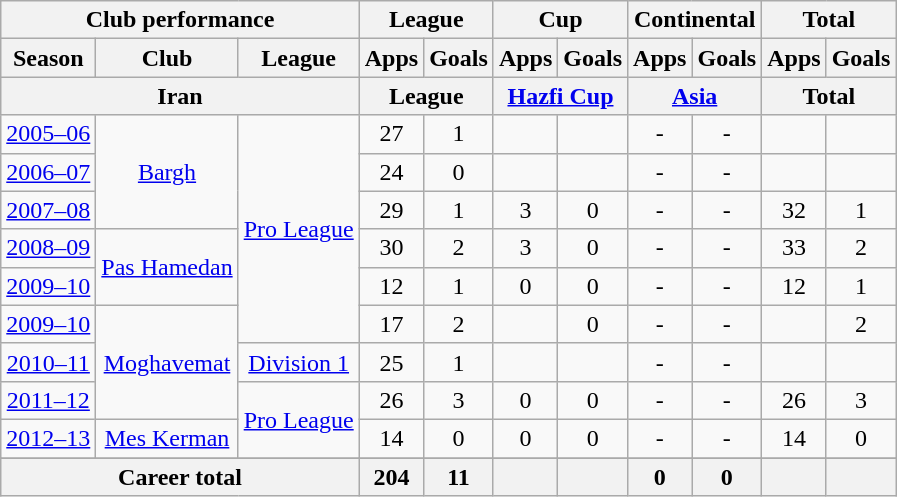<table class="wikitable" style="text-align:center">
<tr>
<th colspan=3>Club performance</th>
<th colspan=2>League</th>
<th colspan=2>Cup</th>
<th colspan=2>Continental</th>
<th colspan=2>Total</th>
</tr>
<tr>
<th>Season</th>
<th>Club</th>
<th>League</th>
<th>Apps</th>
<th>Goals</th>
<th>Apps</th>
<th>Goals</th>
<th>Apps</th>
<th>Goals</th>
<th>Apps</th>
<th>Goals</th>
</tr>
<tr>
<th colspan=3>Iran</th>
<th colspan=2>League</th>
<th colspan=2><a href='#'>Hazfi Cup</a></th>
<th colspan=2><a href='#'>Asia</a></th>
<th colspan=2>Total</th>
</tr>
<tr>
<td><a href='#'>2005–06</a></td>
<td rowspan="3"><a href='#'>Bargh</a></td>
<td rowspan="6"><a href='#'>Pro League</a></td>
<td>27</td>
<td>1</td>
<td></td>
<td></td>
<td>-</td>
<td>-</td>
<td></td>
<td></td>
</tr>
<tr>
<td><a href='#'>2006–07</a></td>
<td>24</td>
<td>0</td>
<td></td>
<td></td>
<td>-</td>
<td>-</td>
<td></td>
<td></td>
</tr>
<tr>
<td><a href='#'>2007–08</a></td>
<td>29</td>
<td>1</td>
<td>3</td>
<td>0</td>
<td>-</td>
<td>-</td>
<td>32</td>
<td>1</td>
</tr>
<tr>
<td><a href='#'>2008–09</a></td>
<td rowspan="2"><a href='#'>Pas Hamedan</a></td>
<td>30</td>
<td>2</td>
<td>3</td>
<td>0</td>
<td>-</td>
<td>-</td>
<td>33</td>
<td>2</td>
</tr>
<tr>
<td><a href='#'>2009–10</a></td>
<td>12</td>
<td>1</td>
<td>0</td>
<td>0</td>
<td>-</td>
<td>-</td>
<td>12</td>
<td>1</td>
</tr>
<tr>
<td><a href='#'>2009–10</a></td>
<td rowspan="3"><a href='#'>Moghavemat</a></td>
<td>17</td>
<td>2</td>
<td></td>
<td>0</td>
<td>-</td>
<td>-</td>
<td></td>
<td>2</td>
</tr>
<tr>
<td><a href='#'>2010–11</a></td>
<td><a href='#'>Division 1</a></td>
<td>25</td>
<td>1</td>
<td></td>
<td></td>
<td>-</td>
<td>-</td>
<td></td>
<td></td>
</tr>
<tr>
<td><a href='#'>2011–12</a></td>
<td rowspan="2"><a href='#'>Pro League</a></td>
<td>26</td>
<td>3</td>
<td>0</td>
<td>0</td>
<td>-</td>
<td>-</td>
<td>26</td>
<td>3</td>
</tr>
<tr>
<td><a href='#'>2012–13</a></td>
<td><a href='#'>Mes Kerman</a></td>
<td>14</td>
<td>0</td>
<td>0</td>
<td>0</td>
<td>-</td>
<td>-</td>
<td>14</td>
<td>0</td>
</tr>
<tr>
</tr>
<tr>
<th colspan=3>Career total</th>
<th>204</th>
<th>11</th>
<th></th>
<th></th>
<th>0</th>
<th>0</th>
<th></th>
<th></th>
</tr>
</table>
